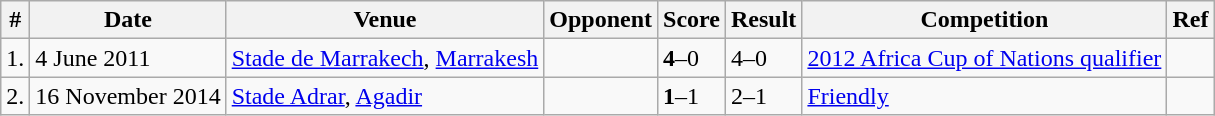<table class="wikitable">
<tr>
<th>#</th>
<th>Date</th>
<th>Venue</th>
<th>Opponent</th>
<th>Score</th>
<th>Result</th>
<th>Competition</th>
<th>Ref</th>
</tr>
<tr>
<td>1.</td>
<td>4 June 2011</td>
<td><a href='#'>Stade de Marrakech</a>, <a href='#'>Marrakesh</a></td>
<td></td>
<td><strong>4</strong>–0</td>
<td>4–0</td>
<td><a href='#'>2012 Africa Cup of Nations qualifier</a></td>
<td></td>
</tr>
<tr>
<td>2.</td>
<td>16 November 2014</td>
<td><a href='#'>Stade Adrar</a>, <a href='#'>Agadir</a></td>
<td></td>
<td><strong>1</strong>–1</td>
<td>2–1</td>
<td><a href='#'>Friendly</a></td>
<td></td>
</tr>
</table>
